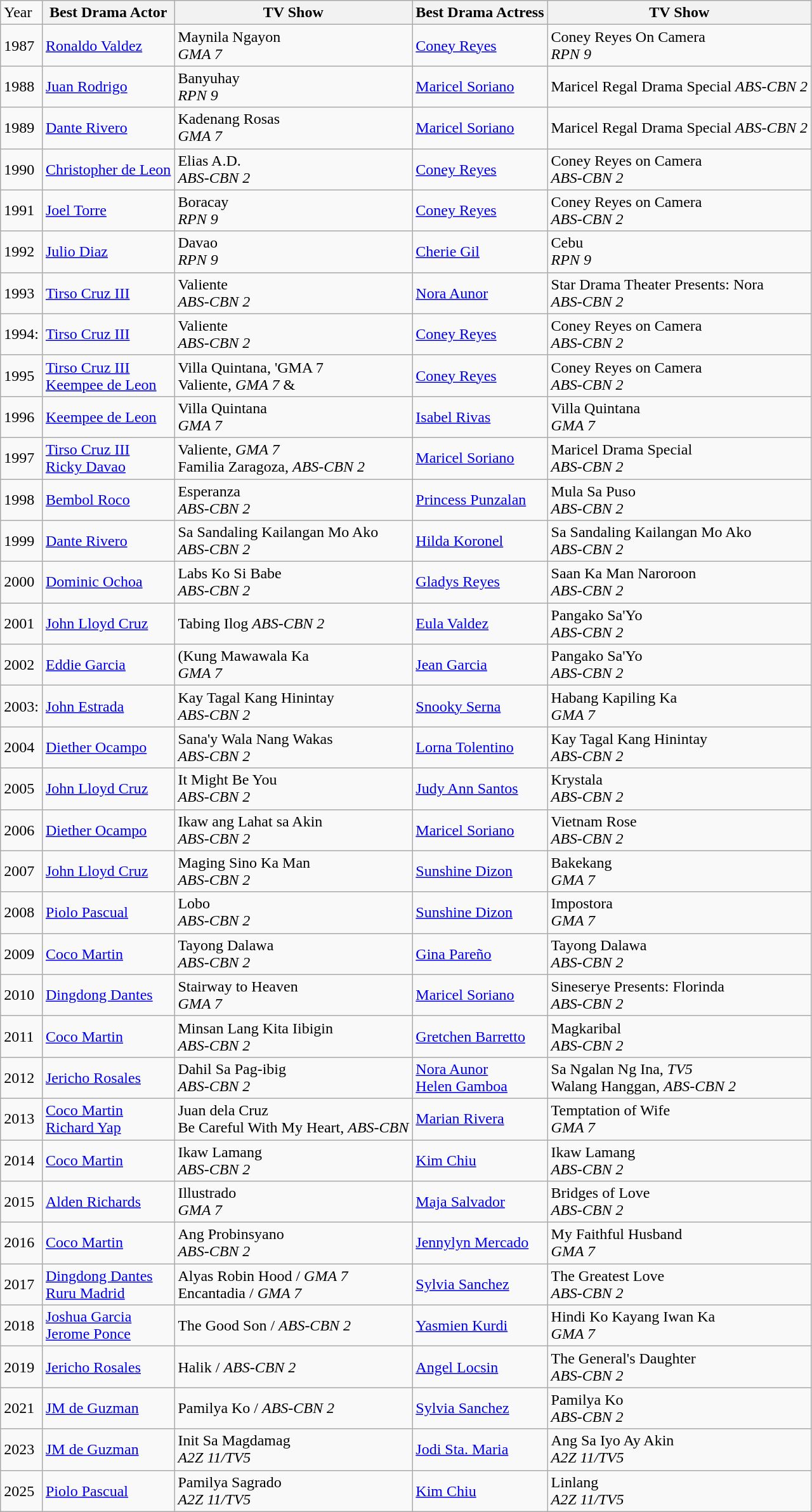<table border="2"cellpadding="3"cellspacing="0"style="border-collapse:collapse;margin:0auto;" class="wikitable">
<tr>
<td>Year</td>
<th>Best Drama Actor</th>
<th>TV Show</th>
<th>Best Drama Actress</th>
<th>TV Show</th>
</tr>
<tr>
<td>1987</td>
<td><a href='#'>Ronaldo Valdez</a></td>
<td>Maynila Ngayon<br> <em>GMA 7</em></td>
<td><a href='#'>Coney Reyes</a></td>
<td>Coney Reyes On Camera <br><em>RPN 9</em></td>
</tr>
<tr>
<td>1988</td>
<td><a href='#'>Juan Rodrigo</a></td>
<td>Banyuhay <br> <em>RPN 9</em></td>
<td><a href='#'>Maricel Soriano</a></td>
<td>Maricel Regal Drama Special <em>ABS-CBN 2</em></td>
</tr>
<tr>
<td>1989</td>
<td><a href='#'>Dante Rivero</a></td>
<td>Kadenang Rosas <br> <em>GMA 7</em></td>
<td><a href='#'>Maricel Soriano</a></td>
<td>Maricel Regal Drama Special <em>ABS-CBN 2</em></td>
</tr>
<tr>
<td>1990</td>
<td><a href='#'>Christopher de Leon</a></td>
<td>Elias A.D. <br> <em>ABS-CBN 2</em></td>
<td><a href='#'>Coney Reyes</a></td>
<td>Coney Reyes on Camera <br> <em>ABS-CBN 2</em></td>
</tr>
<tr>
<td>1991</td>
<td><a href='#'>Joel Torre</a></td>
<td>Boracay <br><em>RPN 9</em></td>
<td><a href='#'>Coney Reyes</a></td>
<td>Coney Reyes on Camera <br> <em>ABS-CBN 2</em></td>
</tr>
<tr>
<td>1992</td>
<td><a href='#'>Julio Diaz</a></td>
<td>Davao <br> <em>RPN 9</em></td>
<td><a href='#'>Cherie Gil</a></td>
<td>Cebu <br><em>RPN 9</em></td>
</tr>
<tr>
<td>1993</td>
<td><a href='#'>Tirso Cruz III</a></td>
<td>Valiente <br><em>ABS-CBN 2</em></td>
<td><a href='#'>Nora Aunor</a></td>
<td>Star Drama Theater Presents: Nora <br><em>ABS-CBN 2</em></td>
</tr>
<tr>
<td>1994:</td>
<td><a href='#'>Tirso Cruz III</a></td>
<td>Valiente <br><em>ABS-CBN 2</em></td>
<td><a href='#'>Coney Reyes</a></td>
<td>Coney Reyes on Camera <br> <em>ABS-CBN 2</em></td>
</tr>
<tr>
<td>1995</td>
<td><a href='#'>Tirso Cruz III</a><br> <a href='#'>Keempee de Leon </a></td>
<td>Villa Quintana, 'GMA 7<br>Valiente, <em>GMA 7</em> &</td>
<td><a href='#'>Coney Reyes</a></td>
<td>Coney Reyes on Camera <br> <em>ABS-CBN 2</em></td>
</tr>
<tr>
<td>1996</td>
<td><a href='#'>Keempee de Leon</a></td>
<td>Villa Quintana <br><em>GMA 7</em></td>
<td><a href='#'>Isabel Rivas</a></td>
<td>Villa Quintana <br><em>GMA 7</em></td>
</tr>
<tr>
<td>1997</td>
<td><a href='#'>Tirso Cruz III</a> <br> <a href='#'>Ricky Davao</a></td>
<td>Valiente,  <em>GMA 7</em> <br> Familia Zaragoza, <em>ABS-CBN 2</em></td>
<td><a href='#'>Maricel Soriano</a></td>
<td>Maricel  Drama Special <br><em>ABS-CBN 2</em></td>
</tr>
<tr>
<td>1998</td>
<td><a href='#'>Bembol Roco</a></td>
<td>Esperanza <br><em>ABS-CBN 2</em></td>
<td><a href='#'>Princess Punzalan</a></td>
<td>Mula Sa Puso <br> <em>ABS-CBN 2</em></td>
</tr>
<tr>
<td>1999</td>
<td><a href='#'>Dante Rivero</a></td>
<td>Sa Sandaling Kailangan Mo Ako <br><em>ABS-CBN 2</em></td>
<td><a href='#'>Hilda Koronel</a></td>
<td>Sa Sandaling Kailangan Mo Ako <br><em>ABS-CBN 2</em></td>
</tr>
<tr>
<td>2000</td>
<td><a href='#'>Dominic Ochoa</a></td>
<td>Labs Ko Si Babe<br><em>ABS-CBN 2</em></td>
<td><a href='#'>Gladys Reyes</a></td>
<td>Saan Ka Man Naroroon <br><em>ABS-CBN 2</em></td>
</tr>
<tr>
<td>2001</td>
<td><a href='#'>John Lloyd Cruz</a></td>
<td>Tabing Ilog <em>ABS-CBN 2</em></td>
<td><a href='#'>Eula Valdez</a></td>
<td>Pangako Sa'Yo <br><em>ABS-CBN 2</em></td>
</tr>
<tr>
<td>2002</td>
<td><a href='#'>Eddie Garcia</a></td>
<td>(Kung Mawawala Ka <br><em>GMA 7</em></td>
<td><a href='#'>Jean Garcia</a></td>
<td>Pangako Sa'Yo <br><em>ABS-CBN 2</em></td>
</tr>
<tr>
<td>2003:</td>
<td><a href='#'>John Estrada</a></td>
<td>Kay Tagal Kang Hinintay<br><em>ABS-CBN 2</em></td>
<td><a href='#'>Snooky Serna</a></td>
<td>Habang Kapiling Ka <br><em>GMA 7</em></td>
</tr>
<tr>
<td>2004</td>
<td><a href='#'>Diether Ocampo</a></td>
<td>Sana'y Wala Nang Wakas<br> <em>ABS-CBN 2</em></td>
<td><a href='#'>Lorna Tolentino</a></td>
<td>Kay Tagal Kang Hinintay<br><em>ABS-CBN 2</em></td>
</tr>
<tr>
<td>2005</td>
<td><a href='#'>John Lloyd Cruz</a></td>
<td>It Might Be You <br><em>ABS-CBN 2</em></td>
<td><a href='#'>Judy Ann Santos</a></td>
<td>Krystala<br><em>ABS-CBN 2</em></td>
</tr>
<tr>
<td>2006</td>
<td><a href='#'>Diether Ocampo</a></td>
<td>Ikaw ang Lahat sa Akin<br><em>ABS-CBN 2</em></td>
<td><a href='#'>Maricel Soriano</a></td>
<td>Vietnam Rose <br><em>ABS-CBN 2</em></td>
</tr>
<tr>
<td>2007</td>
<td><a href='#'>John Lloyd Cruz</a></td>
<td>Maging Sino Ka Man <br><em>ABS-CBN 2</em></td>
<td><a href='#'>Sunshine Dizon</a></td>
<td>Bakekang <br><em>GMA 7</em></td>
</tr>
<tr>
<td>2008</td>
<td><a href='#'>Piolo Pascual</a></td>
<td>Lobo <br><em>ABS-CBN 2</em></td>
<td><a href='#'>Sunshine Dizon</a></td>
<td>Impostora <br><em>GMA 7</em></td>
</tr>
<tr>
<td>2009</td>
<td><a href='#'>Coco Martin</a></td>
<td>Tayong Dalawa<br><em>ABS-CBN 2</em></td>
<td><a href='#'>Gina Pareño</a></td>
<td>Tayong Dalawa<br><em>ABS-CBN 2</em></td>
</tr>
<tr>
<td>2010</td>
<td><a href='#'>Dingdong Dantes</a></td>
<td>Stairway to Heaven <br><em>GMA 7</em></td>
<td><a href='#'>Maricel Soriano</a></td>
<td>Sineserye Presents: Florinda <br><em>ABS-CBN 2</em></td>
</tr>
<tr>
<td>2011</td>
<td><a href='#'>Coco Martin</a></td>
<td>Minsan Lang Kita Iibigin <br><em>ABS-CBN 2</em></td>
<td><a href='#'>Gretchen Barretto</a></td>
<td>Magkaribal<br><em>ABS-CBN 2</em></td>
</tr>
<tr>
<td>2012</td>
<td><a href='#'>Jericho Rosales</a></td>
<td>Dahil Sa Pag-ibig <br><em>ABS-CBN 2</em></td>
<td><a href='#'>Nora Aunor</a><br><a href='#'>Helen Gamboa</a></td>
<td>Sa Ngalan Ng Ina, <em>TV5</em><br> Walang Hanggan, <em>ABS-CBN 2</em></td>
</tr>
<tr>
<td>2013</td>
<td><a href='#'>Coco Martin</a> <br><a href='#'>Richard Yap</a></td>
<td>Juan dela Cruz <br>Be Careful With My Heart, <em>ABS-CBN</em></td>
<td><a href='#'>Marian Rivera</a></td>
<td>Temptation of Wife <br><em>GMA 7</em></td>
</tr>
<tr>
<td>2014</td>
<td><a href='#'>Coco Martin</a></td>
<td>Ikaw Lamang <br> <em>ABS-CBN 2</em></td>
<td><a href='#'>Kim Chiu</a></td>
<td>Ikaw Lamang <br><em>ABS-CBN 2</em></td>
</tr>
<tr>
<td>2015</td>
<td><a href='#'>Alden Richards</a></td>
<td>Illustrado <br><em>GMA 7</em></td>
<td><a href='#'>Maja Salvador</a></td>
<td>Bridges of Love <br><em>ABS-CBN 2</em></td>
</tr>
<tr>
<td>2016</td>
<td><a href='#'>Coco Martin</a></td>
<td>Ang Probinsyano <br><em>ABS-CBN 2</em></td>
<td><a href='#'>Jennylyn Mercado</a></td>
<td>My Faithful Husband<br><em>GMA 7</em></td>
</tr>
<tr>
<td>2017</td>
<td><a href='#'>Dingdong Dantes</a> <br><a href='#'>Ruru Madrid</a></td>
<td>Alyas Robin Hood / <em>GMA 7</em><br> Encantadia / <em>GMA 7</em></td>
<td><a href='#'>Sylvia Sanchez</a></td>
<td>The Greatest Love <br><em>ABS-CBN 2</em></td>
</tr>
<tr>
<td>2018</td>
<td><a href='#'>Joshua Garcia</a> <br><a href='#'>Jerome Ponce</a></td>
<td>The Good Son / <em>ABS-CBN 2</em></td>
<td><a href='#'>Yasmien Kurdi</a></td>
<td>Hindi Ko Kayang Iwan Ka <br><em>GMA 7</em></td>
</tr>
<tr>
<td>2019</td>
<td><a href='#'>Jericho Rosales</a></td>
<td>Halik / <em>ABS-CBN 2</em></td>
<td><a href='#'>Angel Locsin</a></td>
<td>The General's Daughter <br><em>ABS-CBN 2</em></td>
</tr>
<tr>
<td>2021</td>
<td><a href='#'>JM de Guzman</a></td>
<td>Pamilya Ko / <em>ABS-CBN 2</em></td>
<td><a href='#'>Sylvia Sanchez</a></td>
<td>Pamilya Ko <br><em>ABS-CBN 2</em></td>
</tr>
<tr>
<td>2023</td>
<td><a href='#'>JM de Guzman</a></td>
<td>Init Sa Magdamag <br> <em>A2Z 11/TV5</em></td>
<td><a href='#'>Jodi Sta. Maria</a></td>
<td>Ang Sa Iyo Ay Akin <br><em>A2Z 11/TV5</em></td>
</tr>
<tr>
<td>2025</td>
<td><a href='#'>Piolo Pascual</a></td>
<td>Pamilya Sagrado <br> <em>A2Z 11/TV5</em></td>
<td><a href='#'>Kim Chiu</a></td>
<td>Linlang <br><em>A2Z 11/TV5</em></td>
</tr>
</table>
